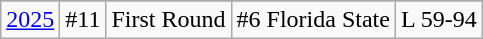<table class="wikitable" style="text-align:center">
<tr>
</tr>
<tr>
<td><a href='#'>2025</a></td>
<td>#11</td>
<td>First Round</td>
<td>#6 Florida State</td>
<td>L 59-94</td>
</tr>
</table>
